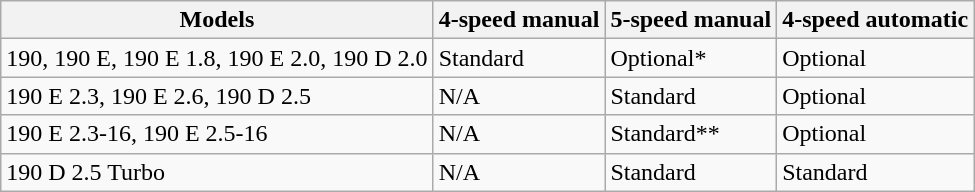<table class="wikitable">
<tr>
<th>Models</th>
<th>4-speed manual</th>
<th>5-speed manual</th>
<th>4-speed automatic</th>
</tr>
<tr>
<td>190, 190 E, 190 E 1.8, 190 E 2.0, 190 D 2.0</td>
<td>Standard</td>
<td>Optional*</td>
<td>Optional</td>
</tr>
<tr>
<td>190 E 2.3, 190 E 2.6, 190 D 2.5</td>
<td>N/A</td>
<td>Standard</td>
<td>Optional</td>
</tr>
<tr>
<td>190 E 2.3-16, 190 E 2.5-16</td>
<td>N/A</td>
<td>Standard**</td>
<td>Optional</td>
</tr>
<tr>
<td>190 D 2.5 Turbo</td>
<td>N/A</td>
<td>Standard</td>
<td>Standard</td>
</tr>
</table>
